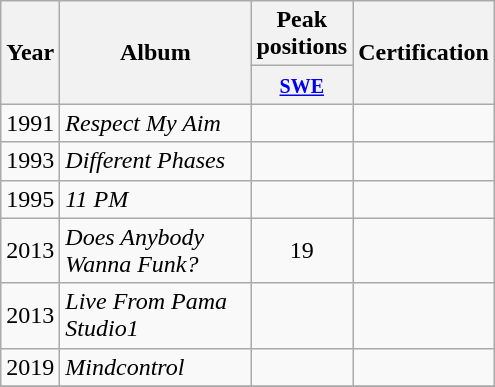<table class="wikitable">
<tr>
<th align="center" rowspan="2" width="10">Year</th>
<th align="center" rowspan="2" width="120">Album</th>
<th align="center" colspan="1" width="20">Peak positions</th>
<th align="center" rowspan="2" width="70">Certification</th>
</tr>
<tr>
<th width="20"><small><a href='#'>SWE</a><br></small></th>
</tr>
<tr>
<td>1991</td>
<td><em>Respect My Aim</em></td>
<td style="text-align:center;"></td>
<td></td>
</tr>
<tr>
<td>1993</td>
<td><em>Different Phases</em></td>
<td style="text-align:center;"></td>
<td></td>
</tr>
<tr>
<td>1995</td>
<td><em>11 PM</em></td>
<td style="text-align:center;"></td>
<td></td>
</tr>
<tr>
<td>2013</td>
<td><em>Does Anybody Wanna Funk?</em></td>
<td style="text-align:center;">19</td>
<td></td>
</tr>
<tr>
<td>2013</td>
<td><em>Live From Pama Studio1</em></td>
<td style="text-align:center;"></td>
<td></td>
</tr>
<tr>
<td>2019</td>
<td><em>Mindcontrol</em></td>
<td style="text-align:center;"></td>
<td></td>
</tr>
<tr>
</tr>
</table>
